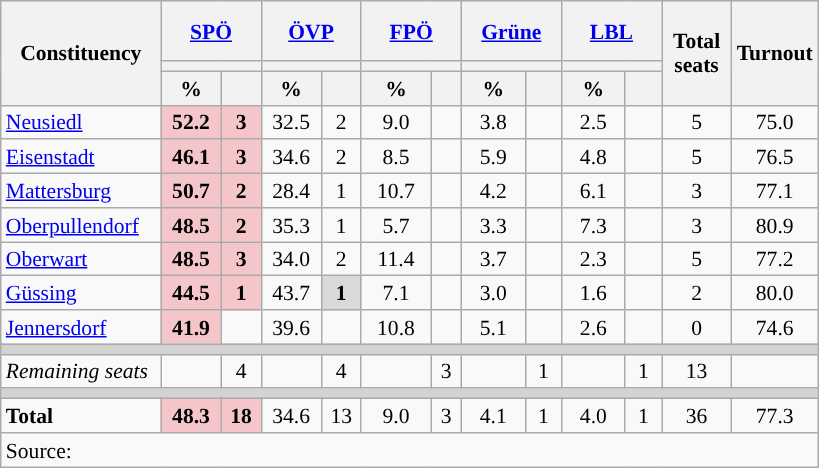<table class="wikitable" style="text-align:center;font-size:90%;line-height:16px">
<tr style="height:40px;">
<th style="width:100px;" rowspan="3">Constituency</th>
<th style="width:60px;" colspan="2"><a href='#'>SPÖ</a></th>
<th style="width:60px;" colspan="2"><a href='#'>ÖVP</a></th>
<th style="width:60px;" colspan="2"><a href='#'>FPÖ</a></th>
<th style="width:60px;" colspan="2"><a href='#'>Grüne</a></th>
<th style="width:60px;" colspan="2"><a href='#'>LBL</a></th>
<th class="unsortable" style="width:40px;" rowspan="3">Total<br>seats</th>
<th class="unsortable" style="width:40px;" rowspan="3">Turnout</th>
</tr>
<tr>
<th colspan="2" style="background:"></th>
<th colspan="2" style="background:"></th>
<th colspan="2" style="background:"></th>
<th colspan="2" style="background:"></th>
<th colspan="2" style="background:"></th>
</tr>
<tr>
<th class=unsortable>%</th>
<th class=unsortable></th>
<th class=unsortable>%</th>
<th class=unsortable></th>
<th class=unsortable>%</th>
<th class=unsortable></th>
<th class=unsortable>%</th>
<th class=unsortable></th>
<th class=unsortable>%</th>
<th class=unsortable></th>
</tr>
<tr>
<td align=left><a href='#'>Neusiedl</a></td>
<td bgcolor=#F4C6C9><strong>52.2</strong></td>
<td bgcolor=#F4C6C9><strong>3</strong></td>
<td>32.5</td>
<td>2</td>
<td>9.0</td>
<td></td>
<td>3.8</td>
<td></td>
<td>2.5</td>
<td></td>
<td>5</td>
<td>75.0</td>
</tr>
<tr>
<td align=left><a href='#'>Eisenstadt</a></td>
<td bgcolor=#F4C6C9><strong>46.1</strong></td>
<td bgcolor=#F4C6C9><strong>3</strong></td>
<td>34.6</td>
<td>2</td>
<td>8.5</td>
<td></td>
<td>5.9</td>
<td></td>
<td>4.8</td>
<td></td>
<td>5</td>
<td>76.5</td>
</tr>
<tr>
<td align=left><a href='#'>Mattersburg</a></td>
<td bgcolor=#F4C6C9><strong>50.7</strong></td>
<td bgcolor=#F4C6C9><strong>2</strong></td>
<td>28.4</td>
<td>1</td>
<td>10.7</td>
<td></td>
<td>4.2</td>
<td></td>
<td>6.1</td>
<td></td>
<td>3</td>
<td>77.1</td>
</tr>
<tr>
<td align=left><a href='#'>Oberpullendorf</a></td>
<td bgcolor=#F4C6C9><strong>48.5</strong></td>
<td bgcolor=#F4C6C9><strong>2</strong></td>
<td>35.3</td>
<td>1</td>
<td>5.7</td>
<td></td>
<td>3.3</td>
<td></td>
<td>7.3</td>
<td></td>
<td>3</td>
<td>80.9</td>
</tr>
<tr>
<td align=left><a href='#'>Oberwart</a></td>
<td bgcolor=#F4C6C9><strong>48.5</strong></td>
<td bgcolor=#F4C6C9><strong>3</strong></td>
<td>34.0</td>
<td>2</td>
<td>11.4</td>
<td></td>
<td>3.7</td>
<td></td>
<td>2.3</td>
<td></td>
<td>5</td>
<td>77.2</td>
</tr>
<tr>
<td align=left><a href='#'>Güssing</a></td>
<td bgcolor=#F4C6C9><strong>44.5</strong></td>
<td bgcolor=#F4C6C9><strong>1</strong></td>
<td>43.7</td>
<td bgcolor=#D9D9D9><strong>1</strong></td>
<td>7.1</td>
<td></td>
<td>3.0</td>
<td></td>
<td>1.6</td>
<td></td>
<td>2</td>
<td>80.0</td>
</tr>
<tr>
<td align=left><a href='#'>Jennersdorf</a></td>
<td bgcolor=#F4C6C9><strong>41.9</strong></td>
<td></td>
<td>39.6</td>
<td></td>
<td>10.8</td>
<td></td>
<td>5.1</td>
<td></td>
<td>2.6</td>
<td></td>
<td>0</td>
<td>74.6</td>
</tr>
<tr>
<td colspan=13 bgcolor=lightgrey></td>
</tr>
<tr>
<td align=left><em>Remaining seats</em></td>
<td></td>
<td>4</td>
<td></td>
<td>4</td>
<td></td>
<td>3</td>
<td></td>
<td>1</td>
<td></td>
<td>1</td>
<td>13</td>
<td></td>
</tr>
<tr>
<td colspan=13 bgcolor=lightgrey></td>
</tr>
<tr>
<td align=left><strong>Total</strong></td>
<td bgcolor=#F4C6C9><strong>48.3</strong></td>
<td bgcolor=#F4C6C9><strong>18</strong></td>
<td>34.6</td>
<td>13</td>
<td>9.0</td>
<td>3</td>
<td>4.1</td>
<td>1</td>
<td>4.0</td>
<td>1</td>
<td>36</td>
<td>77.3</td>
</tr>
<tr class=sortbottom>
<td colspan=13 align=left>Source: </td>
</tr>
</table>
